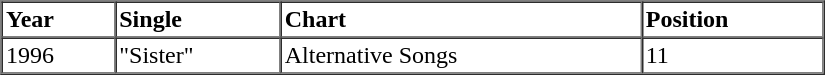<table border=1 cellspacing=0 cellpadding=2 width="550">
<tr>
<th align="left" valign="top">Year</th>
<th align="left" valign="top">Single</th>
<th align="left" valign="top">Chart</th>
<th align="left" valign="top">Position</th>
</tr>
<tr>
<td align="left" valign="top">1996</td>
<td align="left" valign="top">"Sister"</td>
<td align="left" valign="top">Alternative Songs</td>
<td align="left" valign="top">11</td>
</tr>
<tr>
</tr>
</table>
